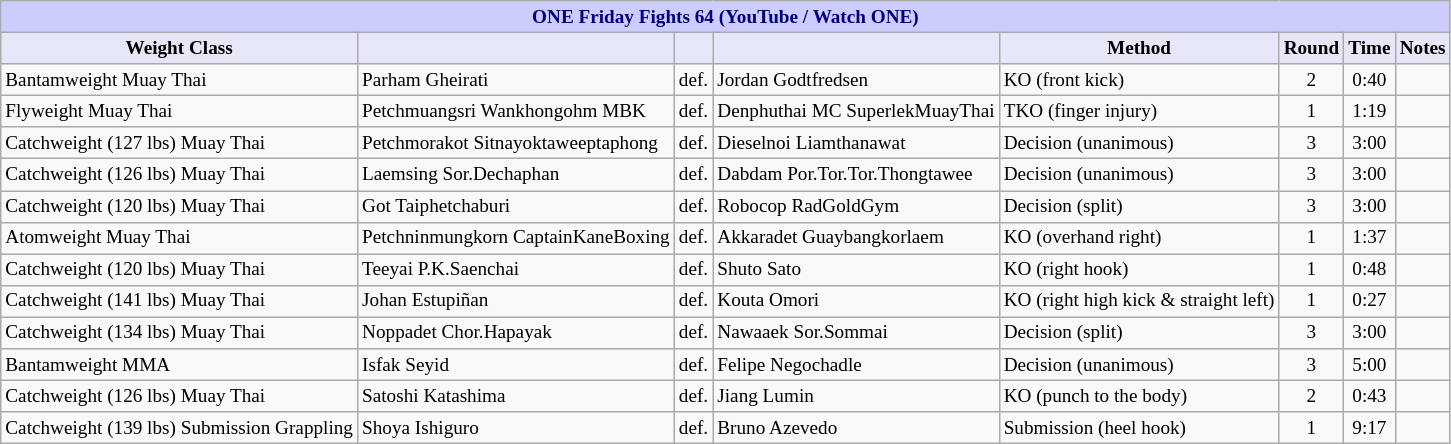<table class="wikitable" style="font-size: 80%;">
<tr>
<th colspan="8" style="background-color: #ccf; color: #000080; text-align: center;"><strong>ONE Friday Fights 64 (YouTube / Watch ONE)</strong></th>
</tr>
<tr>
<th colspan="1" style="background-color: #E6E8FA; color: #000000; text-align: center;">Weight Class</th>
<th colspan="1" style="background-color: #E6E8FA; color: #000000; text-align: center;"></th>
<th colspan="1" style="background-color: #E6E8FA; color: #000000; text-align: center;"></th>
<th colspan="1" style="background-color: #E6E8FA; color: #000000; text-align: center;"></th>
<th colspan="1" style="background-color: #E6E8FA; color: #000000; text-align: center;">Method</th>
<th colspan="1" style="background-color: #E6E8FA; color: #000000; text-align: center;">Round</th>
<th colspan="1" style="background-color: #E6E8FA; color: #000000; text-align: center;">Time</th>
<th colspan="1" style="background-color: #E6E8FA; color: #000000; text-align: center;">Notes</th>
</tr>
<tr>
<td>Bantamweight Muay Thai</td>
<td> Parham Gheirati</td>
<td>def.</td>
<td> Jordan Godtfredsen</td>
<td>KO (front kick)</td>
<td align=center>2</td>
<td align=center>0:40</td>
<td></td>
</tr>
<tr>
<td>Flyweight Muay Thai</td>
<td> Petchmuangsri Wankhongohm MBK</td>
<td>def.</td>
<td> Denphuthai MC SuperlekMuayThai</td>
<td>TKO (finger injury)</td>
<td align=center>1</td>
<td align=center>1:19</td>
<td></td>
</tr>
<tr>
<td>Catchweight (127 lbs) Muay Thai</td>
<td> Petchmorakot Sitnayoktaweeptaphong</td>
<td>def.</td>
<td> Dieselnoi Liamthanawat</td>
<td>Decision (unanimous)</td>
<td align=center>3</td>
<td align=center>3:00</td>
<td></td>
</tr>
<tr>
<td>Catchweight (126 lbs) Muay Thai</td>
<td> Laemsing Sor.Dechaphan</td>
<td>def.</td>
<td> Dabdam Por.Tor.Tor.Thongtawee</td>
<td>Decision (unanimous)</td>
<td align=center>3</td>
<td align=center>3:00</td>
<td></td>
</tr>
<tr>
<td>Catchweight (120 lbs) Muay Thai</td>
<td> Got Taiphetchaburi</td>
<td>def.</td>
<td> Robocop RadGoldGym</td>
<td>Decision (split)</td>
<td align=center>3</td>
<td align=center>3:00</td>
<td></td>
</tr>
<tr>
<td>Atomweight Muay Thai</td>
<td> Petchninmungkorn CaptainKaneBoxing</td>
<td>def.</td>
<td> Akkaradet Guaybangkorlaem</td>
<td>KO (overhand right)</td>
<td align=center>1</td>
<td align=center>1:37</td>
<td></td>
</tr>
<tr>
<td>Catchweight (120 lbs) Muay Thai</td>
<td> Teeyai P.K.Saenchai</td>
<td>def.</td>
<td> Shuto Sato</td>
<td>KO (right hook)</td>
<td align=center>1</td>
<td align=center>0:48</td>
<td></td>
</tr>
<tr>
<td>Catchweight (141 lbs) Muay Thai</td>
<td> Johan Estupiñan</td>
<td>def.</td>
<td> Kouta Omori</td>
<td>KO (right high kick & straight left)</td>
<td align=center>1</td>
<td align=center>0:27</td>
<td></td>
</tr>
<tr>
<td>Catchweight (134 lbs) Muay Thai</td>
<td> Noppadet Chor.Hapayak</td>
<td>def.</td>
<td> Nawaaek Sor.Sommai</td>
<td>Decision (split)</td>
<td align=center>3</td>
<td align=center>3:00</td>
<td></td>
</tr>
<tr>
<td>Bantamweight MMA</td>
<td> Isfak Seyid</td>
<td>def.</td>
<td> Felipe Negochadle</td>
<td>Decision (unanimous)</td>
<td align=center>3</td>
<td align=center>5:00</td>
<td></td>
</tr>
<tr>
<td>Catchweight (126 lbs) Muay Thai</td>
<td> Satoshi Katashima</td>
<td>def.</td>
<td> Jiang Lumin</td>
<td>KO (punch to the body)</td>
<td align=center>2</td>
<td align=center>0:43</td>
<td></td>
</tr>
<tr>
<td>Catchweight (139 lbs) Submission Grappling</td>
<td> Shoya Ishiguro</td>
<td>def.</td>
<td> Bruno Azevedo</td>
<td>Submission (heel hook)</td>
<td align=center>1</td>
<td align=center>9:17</td>
<td></td>
</tr>
</table>
